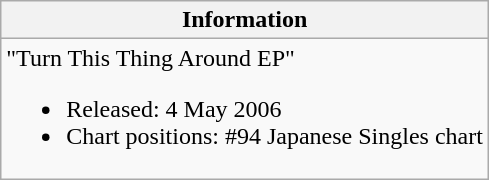<table class="wikitable">
<tr>
<th align="left">Information</th>
</tr>
<tr>
<td align="left">"Turn This Thing Around EP"<br><ul><li>Released: 4 May 2006</li><li>Chart positions: #94 Japanese Singles chart</li></ul></td>
</tr>
</table>
